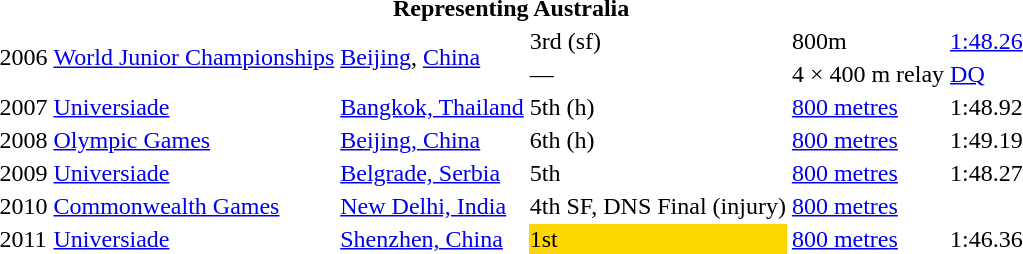<table>
<tr>
<th colspan=6>Representing Australia</th>
</tr>
<tr>
<td rowspan=2>2006</td>
<td rowspan=2><a href='#'>World Junior Championships</a></td>
<td rowspan=2><a href='#'>Beijing</a>, <a href='#'>China</a></td>
<td>3rd (sf)</td>
<td>800m</td>
<td><a href='#'>1:48.26</a></td>
</tr>
<tr>
<td>—</td>
<td>4 × 400 m relay</td>
<td><a href='#'>DQ</a></td>
</tr>
<tr>
<td>2007</td>
<td><a href='#'>Universiade</a></td>
<td><a href='#'>Bangkok, Thailand</a></td>
<td>5th (h)</td>
<td><a href='#'>800 metres</a></td>
<td>1:48.92</td>
</tr>
<tr>
<td>2008</td>
<td><a href='#'>Olympic Games</a></td>
<td><a href='#'>Beijing, China</a></td>
<td>6th (h)</td>
<td><a href='#'>800 metres</a></td>
<td>1:49.19</td>
</tr>
<tr>
<td>2009</td>
<td><a href='#'>Universiade</a></td>
<td><a href='#'>Belgrade, Serbia</a></td>
<td>5th</td>
<td><a href='#'>800 metres</a></td>
<td>1:48.27</td>
</tr>
<tr>
<td>2010</td>
<td><a href='#'>Commonwealth Games</a></td>
<td><a href='#'>New Delhi, India</a></td>
<td>4th SF, DNS Final (injury)</td>
<td><a href='#'>800 metres</a></td>
<td></td>
</tr>
<tr>
<td>2011</td>
<td><a href='#'>Universiade</a></td>
<td><a href='#'>Shenzhen, China</a></td>
<td bgcolor=gold>1st</td>
<td><a href='#'>800 metres</a></td>
<td>1:46.36</td>
</tr>
</table>
